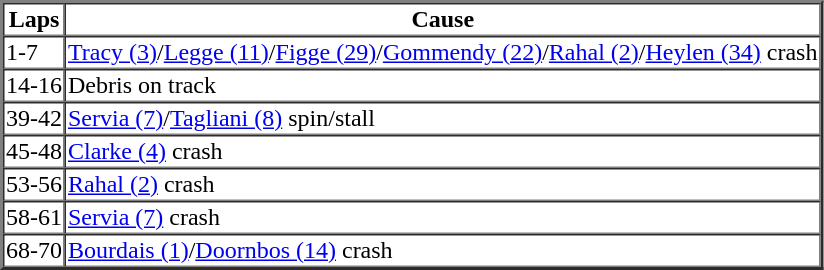<table border=2 cellspacing=0>
<tr>
<th>Laps</th>
<th>Cause</th>
</tr>
<tr>
<td>1-7</td>
<td><a href='#'>Tracy (3)</a>/<a href='#'>Legge (11)</a>/<a href='#'>Figge (29)</a>/<a href='#'>Gommendy (22)</a>/<a href='#'>Rahal (2)</a>/<a href='#'>Heylen (34)</a> crash</td>
</tr>
<tr>
<td>14-16</td>
<td>Debris on track</td>
</tr>
<tr>
<td>39-42</td>
<td><a href='#'>Servia (7)</a>/<a href='#'>Tagliani (8)</a> spin/stall</td>
</tr>
<tr>
<td>45-48</td>
<td><a href='#'>Clarke (4)</a> crash</td>
</tr>
<tr>
<td>53-56</td>
<td><a href='#'>Rahal (2)</a> crash</td>
</tr>
<tr>
<td>58-61</td>
<td><a href='#'>Servia (7)</a> crash</td>
</tr>
<tr>
<td>68-70</td>
<td><a href='#'>Bourdais (1)</a>/<a href='#'>Doornbos (14)</a> crash</td>
</tr>
</table>
